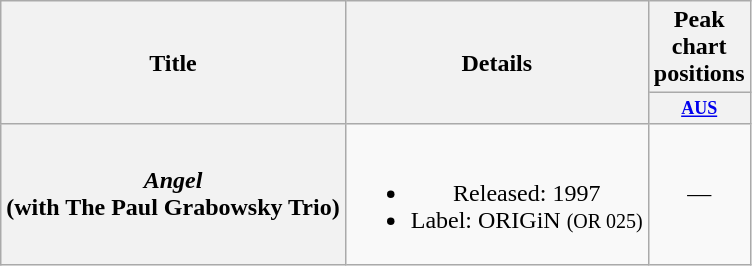<table class="wikitable plainrowheaders" style="text-align:center;">
<tr>
<th rowspan="2">Title</th>
<th rowspan="2">Details</th>
<th>Peak chart positions</th>
</tr>
<tr>
<th style="width:3em;font-size:75%"><a href='#'>AUS</a></th>
</tr>
<tr>
<th scope="row"><em>Angel</em> <br> (with The Paul Grabowsky Trio)</th>
<td><br><ul><li>Released: 1997</li><li>Label: ORIGiN <small>(OR 025)</small></li></ul></td>
<td>—</td>
</tr>
</table>
